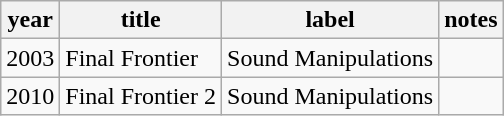<table class="wikitable">
<tr>
<th>year</th>
<th>title</th>
<th>label</th>
<th>notes</th>
</tr>
<tr>
<td>2003</td>
<td>Final Frontier</td>
<td>Sound Manipulations</td>
<td></td>
</tr>
<tr>
<td>2010</td>
<td>Final Frontier 2</td>
<td>Sound Manipulations</td>
<td></td>
</tr>
</table>
